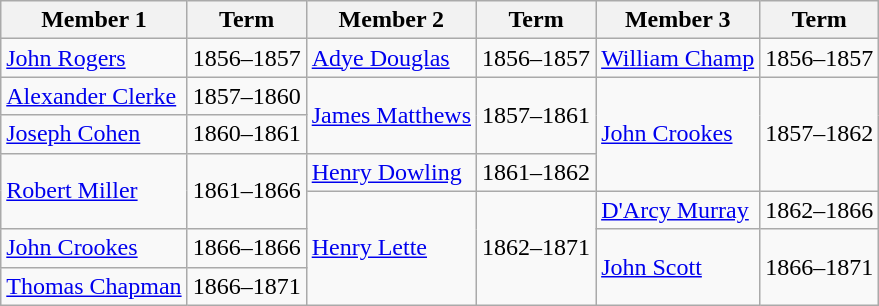<table class="wikitable">
<tr>
<th>Member 1</th>
<th>Term</th>
<th>Member 2</th>
<th>Term</th>
<th>Member 3</th>
<th>Term</th>
</tr>
<tr>
<td><a href='#'>John Rogers</a></td>
<td>1856–1857</td>
<td><a href='#'>Adye Douglas</a></td>
<td>1856–1857</td>
<td><a href='#'>William Champ</a></td>
<td>1856–1857</td>
</tr>
<tr>
<td><a href='#'>Alexander Clerke</a></td>
<td>1857–1860</td>
<td rowspan=2><a href='#'>James Matthews</a></td>
<td rowspan=2>1857–1861</td>
<td rowspan=3><a href='#'>John Crookes</a></td>
<td rowspan=3>1857–1862</td>
</tr>
<tr>
<td><a href='#'>Joseph Cohen</a></td>
<td>1860–1861</td>
</tr>
<tr>
<td rowspan=2><a href='#'>Robert Miller</a></td>
<td rowspan=2>1861–1866</td>
<td><a href='#'>Henry Dowling</a></td>
<td>1861–1862</td>
</tr>
<tr>
<td rowspan=3><a href='#'>Henry Lette</a></td>
<td rowspan=3>1862–1871</td>
<td><a href='#'>D'Arcy Murray</a></td>
<td>1862–1866</td>
</tr>
<tr>
<td><a href='#'>John Crookes</a></td>
<td>1866–1866</td>
<td rowspan=2><a href='#'>John Scott</a></td>
<td rowspan=2>1866–1871</td>
</tr>
<tr>
<td><a href='#'>Thomas Chapman</a></td>
<td>1866–1871</td>
</tr>
</table>
